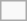<table class="infobox">
<tr>
<td></td>
<td></td>
</tr>
</table>
